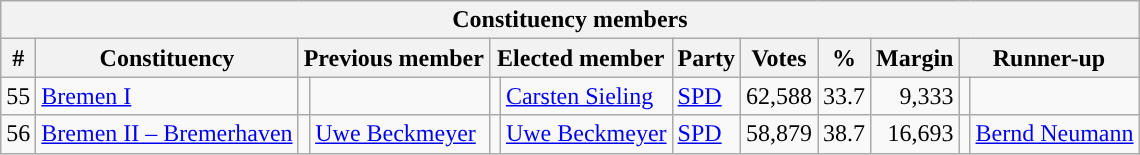<table class="wikitable sortable" style="text-align:right">
<tr>
<th colspan="12">Constituency members</th>
</tr>
<tr>
<th>#</th>
<th>Constituency</th>
<th colspan="2">Previous member</th>
<th colspan="2">Elected member</th>
<th>Party</th>
<th>Votes</th>
<th>%</th>
<th>Margin</th>
<th colspan="2">Runner-up</th>
</tr>
<tr>
<td>55</td>
<td align=left><a href='#'>Bremen I</a></td>
<td bgcolor=></td>
<td align=left></td>
<td></td>
<td align=left><a href='#'>Carsten Sieling</a></td>
<td align=left><a href='#'>SPD</a></td>
<td>62,588</td>
<td>33.7</td>
<td>9,333</td>
<td bgcolor=></td>
<td align=left></td>
</tr>
<tr>
<td>56</td>
<td align=left><a href='#'>Bremen II – Bremerhaven</a></td>
<td bgcolor=></td>
<td align=left><a href='#'>Uwe Beckmeyer</a></td>
<td bgcolor=></td>
<td align=left><a href='#'>Uwe Beckmeyer</a></td>
<td align=left><a href='#'>SPD</a></td>
<td>58,879</td>
<td>38.7</td>
<td>16,693</td>
<td bgcolor=></td>
<td align=left><a href='#'>Bernd Neumann</a></td>
</tr>
</table>
